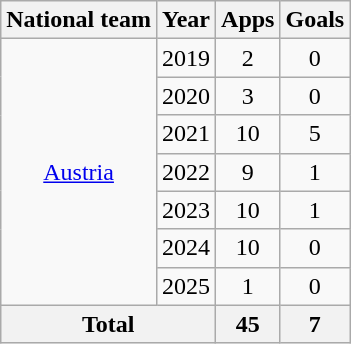<table class="wikitable" style="text-align:center">
<tr>
<th>National team</th>
<th>Year</th>
<th>Apps</th>
<th>Goals</th>
</tr>
<tr>
<td rowspan="7"><a href='#'>Austria</a></td>
<td>2019</td>
<td>2</td>
<td>0</td>
</tr>
<tr>
<td>2020</td>
<td>3</td>
<td>0</td>
</tr>
<tr>
<td>2021</td>
<td>10</td>
<td>5</td>
</tr>
<tr>
<td>2022</td>
<td>9</td>
<td>1</td>
</tr>
<tr>
<td>2023</td>
<td>10</td>
<td>1</td>
</tr>
<tr>
<td>2024</td>
<td>10</td>
<td>0</td>
</tr>
<tr>
<td>2025</td>
<td>1</td>
<td>0</td>
</tr>
<tr>
<th colspan="2">Total</th>
<th>45</th>
<th>7</th>
</tr>
</table>
